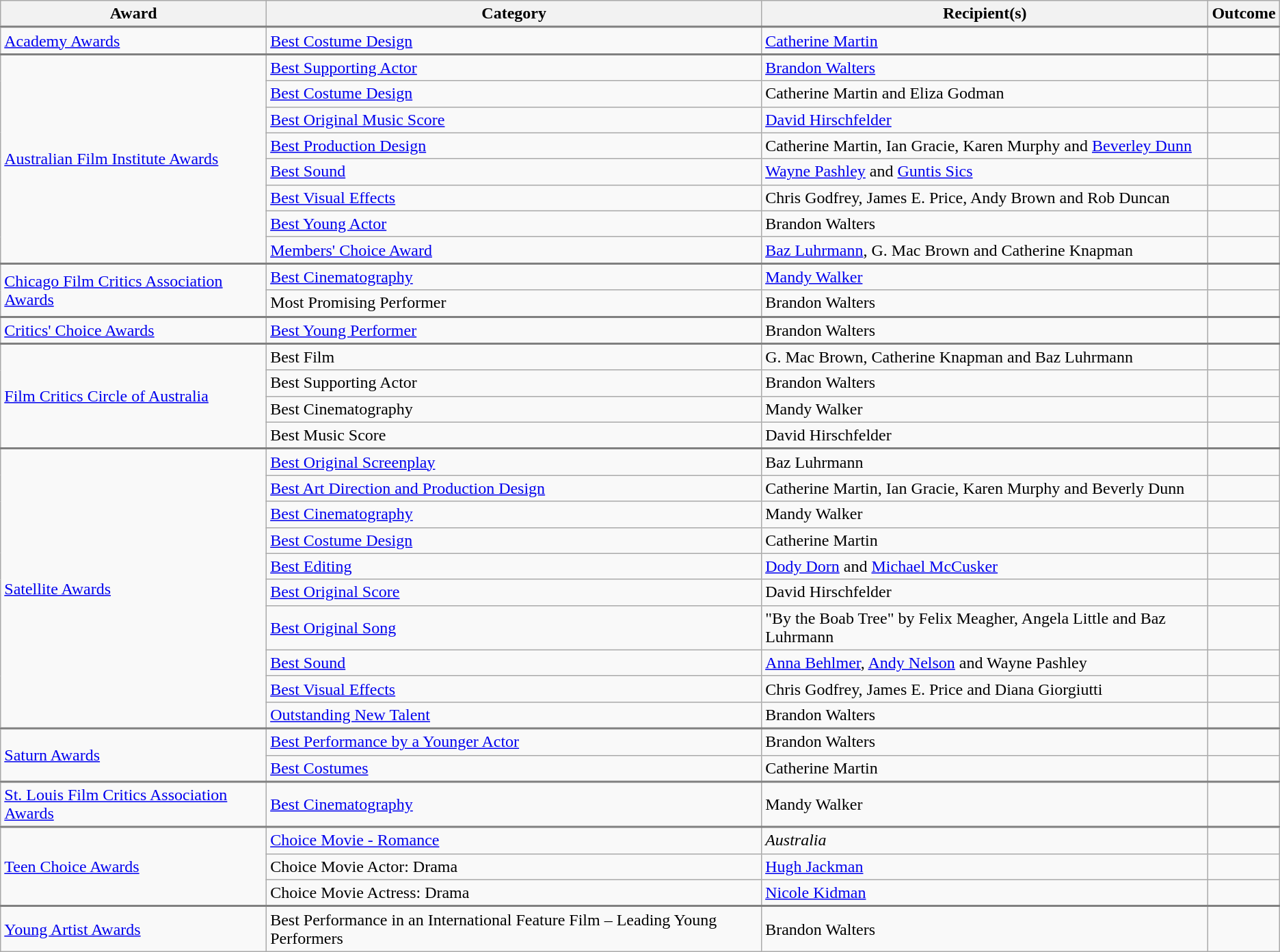<table class="wikitable" style="font-size:100%;" ;>
<tr style="text-align:center;">
<th>Award</th>
<th>Category</th>
<th>Recipient(s)</th>
<th>Outcome</th>
</tr>
<tr style="border-top:2px solid gray;">
<td><a href='#'>Academy Awards</a></td>
<td><a href='#'>Best Costume Design</a></td>
<td><a href='#'>Catherine Martin</a></td>
<td></td>
</tr>
<tr style="border-top:2px solid gray;">
<td rowspan="8"><a href='#'>Australian Film Institute Awards</a></td>
<td><a href='#'>Best Supporting Actor</a></td>
<td><a href='#'>Brandon Walters</a></td>
<td></td>
</tr>
<tr>
<td><a href='#'>Best Costume Design</a></td>
<td>Catherine Martin and Eliza Godman</td>
<td></td>
</tr>
<tr>
<td><a href='#'>Best Original Music Score</a></td>
<td><a href='#'>David Hirschfelder</a></td>
<td></td>
</tr>
<tr>
<td><a href='#'>Best Production Design</a></td>
<td>Catherine Martin, Ian Gracie, Karen Murphy and <a href='#'>Beverley Dunn</a></td>
<td></td>
</tr>
<tr>
<td><a href='#'>Best Sound</a></td>
<td><a href='#'>Wayne Pashley</a> and <a href='#'>Guntis Sics</a></td>
<td></td>
</tr>
<tr>
<td><a href='#'>Best Visual Effects</a></td>
<td>Chris Godfrey, James E. Price, Andy Brown and Rob Duncan</td>
<td></td>
</tr>
<tr>
<td><a href='#'>Best Young Actor</a></td>
<td>Brandon Walters</td>
<td></td>
</tr>
<tr>
<td><a href='#'>Members' Choice Award</a></td>
<td><a href='#'>Baz Luhrmann</a>, G. Mac Brown and Catherine Knapman</td>
<td></td>
</tr>
<tr style="border-top:2px solid gray;">
<td rowspan="2"><a href='#'>Chicago Film Critics Association Awards</a></td>
<td><a href='#'>Best Cinematography</a></td>
<td><a href='#'>Mandy Walker</a></td>
<td></td>
</tr>
<tr>
<td>Most Promising Performer</td>
<td>Brandon Walters</td>
<td></td>
</tr>
<tr style="border-top:2px solid gray;">
<td><a href='#'>Critics' Choice Awards</a></td>
<td><a href='#'>Best Young Performer</a></td>
<td>Brandon Walters</td>
<td></td>
</tr>
<tr style="border-top:2px solid gray;">
<td rowspan="4"><a href='#'>Film Critics Circle of Australia</a></td>
<td>Best Film</td>
<td>G. Mac Brown, Catherine Knapman and Baz Luhrmann</td>
<td></td>
</tr>
<tr>
<td>Best Supporting Actor</td>
<td>Brandon Walters</td>
<td></td>
</tr>
<tr>
<td>Best Cinematography</td>
<td>Mandy Walker</td>
<td></td>
</tr>
<tr>
<td>Best Music Score</td>
<td>David Hirschfelder</td>
<td></td>
</tr>
<tr style="border-top:2px solid gray;">
<td rowspan="10"><a href='#'>Satellite Awards</a></td>
<td><a href='#'>Best Original Screenplay</a></td>
<td>Baz Luhrmann</td>
<td></td>
</tr>
<tr>
<td><a href='#'>Best Art Direction and Production Design</a></td>
<td>Catherine Martin, Ian Gracie, Karen Murphy and Beverly Dunn</td>
<td></td>
</tr>
<tr>
<td><a href='#'>Best Cinematography</a></td>
<td>Mandy Walker</td>
<td></td>
</tr>
<tr>
<td><a href='#'>Best Costume Design</a></td>
<td>Catherine Martin</td>
<td></td>
</tr>
<tr>
<td><a href='#'>Best Editing</a></td>
<td><a href='#'>Dody Dorn</a> and <a href='#'>Michael McCusker</a></td>
<td></td>
</tr>
<tr>
<td><a href='#'>Best Original Score</a></td>
<td>David Hirschfelder</td>
<td></td>
</tr>
<tr>
<td><a href='#'>Best Original Song</a></td>
<td>"By the Boab Tree" by Felix Meagher, Angela Little and Baz Luhrmann</td>
<td></td>
</tr>
<tr>
<td><a href='#'>Best Sound</a></td>
<td><a href='#'>Anna Behlmer</a>, <a href='#'>Andy Nelson</a> and Wayne Pashley</td>
<td></td>
</tr>
<tr>
<td><a href='#'>Best Visual Effects</a></td>
<td>Chris Godfrey, James E. Price and Diana Giorgiutti</td>
<td></td>
</tr>
<tr>
<td><a href='#'>Outstanding New Talent</a></td>
<td>Brandon Walters</td>
<td></td>
</tr>
<tr style="border-top:2px solid gray;">
<td rowspan="2"><a href='#'>Saturn Awards</a></td>
<td><a href='#'>Best Performance by a Younger Actor</a></td>
<td>Brandon Walters</td>
<td></td>
</tr>
<tr>
<td><a href='#'>Best Costumes</a></td>
<td>Catherine Martin</td>
<td></td>
</tr>
<tr style="border-top:2px solid gray;">
<td><a href='#'>St. Louis Film Critics Association Awards</a></td>
<td><a href='#'>Best Cinematography</a></td>
<td>Mandy Walker</td>
<td></td>
</tr>
<tr style="border-top:2px solid gray;">
<td rowspan="3"><a href='#'>Teen Choice Awards</a></td>
<td><a href='#'>Choice Movie - Romance</a></td>
<td><em>Australia</em></td>
<td></td>
</tr>
<tr>
<td>Choice Movie Actor: Drama</td>
<td><a href='#'>Hugh Jackman</a></td>
<td></td>
</tr>
<tr>
<td>Choice Movie Actress: Drama</td>
<td><a href='#'>Nicole Kidman</a></td>
<td></td>
</tr>
<tr style="border-top:2px solid gray;">
<td rowspan="2"><a href='#'>Young Artist Awards</a></td>
<td>Best Performance in an International Feature Film – Leading Young Performers</td>
<td>Brandon Walters</td>
<td></td>
</tr>
</table>
